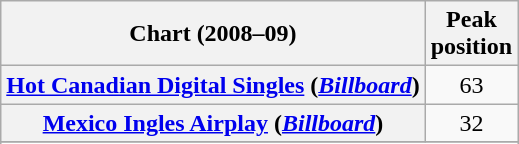<table class="wikitable sortable plainrowheaders" style="text-align:center;">
<tr>
<th scope="col">Chart (2008–09)</th>
<th scope="col">Peak<br>position</th>
</tr>
<tr>
<th scope="row"><a href='#'>Hot Canadian Digital Singles</a> (<em><a href='#'>Billboard</a></em>)</th>
<td>63</td>
</tr>
<tr>
<th scope="row"><a href='#'>Mexico Ingles Airplay</a> (<em><a href='#'>Billboard</a></em>)</th>
<td>32</td>
</tr>
<tr>
</tr>
<tr>
</tr>
<tr>
</tr>
<tr>
</tr>
<tr>
</tr>
<tr>
</tr>
</table>
